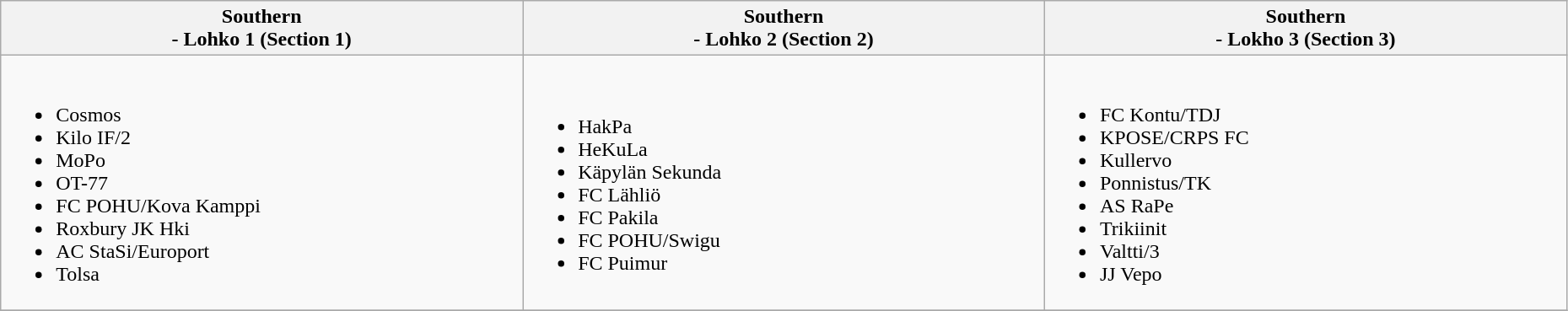<table class="wikitable" width=98%>
<tr>
<th width=33%><strong>Southern</strong><br><strong> - Lohko 1 (Section 1)</strong></th>
<th width=33%><strong>Southern</strong><br><strong> - Lohko 2 (Section 2)</strong></th>
<th width=33%><strong>Southern</strong><br><strong> - Lokho 3 (Section 3)</strong></th>
</tr>
<tr>
<td><br><ul><li>Cosmos</li><li>Kilo IF/2</li><li>MoPo</li><li>OT-77</li><li>FC POHU/Kova Kamppi</li><li>Roxbury JK Hki</li><li>AC StaSi/Europort</li><li>Tolsa</li></ul></td>
<td><br><ul><li>HakPa</li><li>HeKuLa</li><li>Käpylän Sekunda</li><li>FC Lähliö</li><li>FC Pakila</li><li>FC POHU/Swigu</li><li>FC Puimur</li></ul></td>
<td><br><ul><li>FC Kontu/TDJ</li><li>KPOSE/CRPS FC</li><li>Kullervo</li><li>Ponnistus/TK</li><li>AS RaPe</li><li>Trikiinit</li><li>Valtti/3</li><li>JJ Vepo</li></ul></td>
</tr>
<tr>
</tr>
</table>
